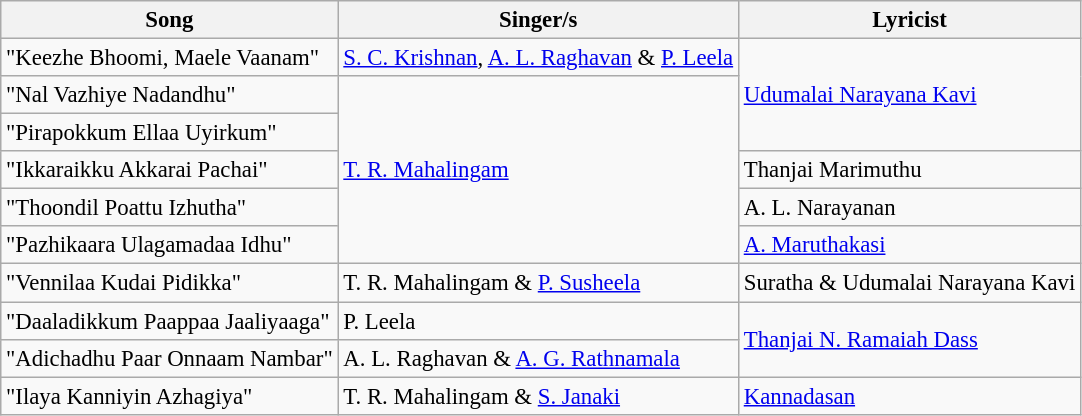<table class="wikitable" style="font-size:95%;">
<tr>
<th>Song</th>
<th>Singer/s</th>
<th>Lyricist</th>
</tr>
<tr>
<td>"Keezhe Bhoomi, Maele Vaanam"</td>
<td><a href='#'>S. C. Krishnan</a>, <a href='#'>A. L. Raghavan</a> & <a href='#'>P. Leela</a></td>
<td rowspan="3"><a href='#'>Udumalai Narayana Kavi</a></td>
</tr>
<tr>
<td>"Nal Vazhiye Nadandhu"</td>
<td rowspan=5><a href='#'>T. R. Mahalingam</a></td>
</tr>
<tr>
<td>"Pirapokkum Ellaa Uyirkum"</td>
</tr>
<tr>
<td>"Ikkaraikku Akkarai Pachai"</td>
<td>Thanjai Marimuthu</td>
</tr>
<tr>
<td>"Thoondil Poattu Izhutha"</td>
<td>A. L. Narayanan</td>
</tr>
<tr>
<td>"Pazhikaara Ulagamadaa Idhu"</td>
<td><a href='#'>A. Maruthakasi</a></td>
</tr>
<tr>
<td>"Vennilaa Kudai Pidikka"</td>
<td>T. R. Mahalingam & <a href='#'>P. Susheela</a></td>
<td>Suratha & Udumalai Narayana Kavi</td>
</tr>
<tr>
<td>"Daaladikkum Paappaa Jaaliyaaga"</td>
<td>P. Leela</td>
<td rowspan=2><a href='#'>Thanjai N. Ramaiah Dass</a></td>
</tr>
<tr>
<td>"Adichadhu Paar Onnaam Nambar"</td>
<td>A. L. Raghavan & <a href='#'>A. G. Rathnamala</a></td>
</tr>
<tr>
<td>"Ilaya Kanniyin Azhagiya"</td>
<td>T. R. Mahalingam & <a href='#'>S. Janaki</a></td>
<td><a href='#'>Kannadasan</a></td>
</tr>
</table>
